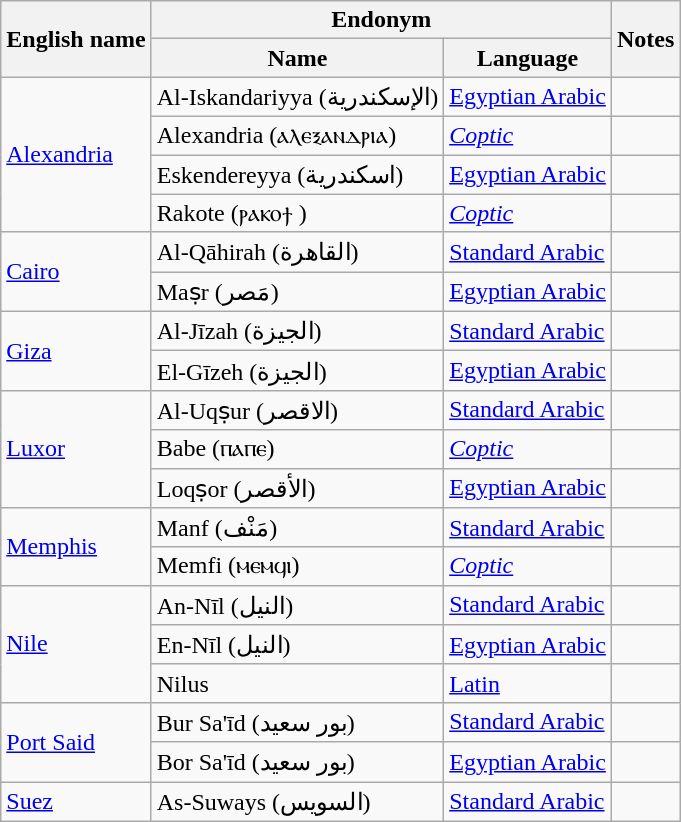<table class="wikitable sortable mw-collapsible">
<tr>
<th rowspan="2">English name</th>
<th colspan="2">Endonym</th>
<th rowspan="2">Notes</th>
</tr>
<tr>
<th>Name</th>
<th>Language</th>
</tr>
<tr>
<td rowspan="4"><a href='#'>Alexandria</a></td>
<td>Al-Iskandariyya (الإسكندرية)</td>
<td><a href='#'>Egyptian Arabic</a></td>
<td></td>
</tr>
<tr>
<td>Alexandria (ⲁⲗⲉⲝⲁⲛⲇⲣⲓⲁ)</td>
<td><a href='#'><em>Coptic</em></a></td>
<td></td>
</tr>
<tr>
<td>Eskendereyya (اسكندرية)</td>
<td><a href='#'>Egyptian Arabic</a></td>
<td></td>
</tr>
<tr>
<td>Rakote (ⲣⲁⲕⲟϯ )</td>
<td><a href='#'><em>Coptic</em></a></td>
<td></td>
</tr>
<tr>
<td rowspan="2"><a href='#'>Cairo</a></td>
<td>Al-Qāhirah (القاهرة)</td>
<td><a href='#'>Standard Arabic</a></td>
<td></td>
</tr>
<tr>
<td>Maṣr (مَصر)</td>
<td><a href='#'>Egyptian Arabic</a></td>
<td></td>
</tr>
<tr>
<td rowspan="2"><a href='#'>Giza</a></td>
<td>Al-Jīzah (الجيزة)</td>
<td><a href='#'>Standard Arabic</a></td>
<td></td>
</tr>
<tr>
<td>El-Gīzeh (الجيزة)</td>
<td><a href='#'>Egyptian Arabic</a></td>
<td></td>
</tr>
<tr>
<td rowspan="3"><a href='#'>Luxor</a></td>
<td>Al-Uqṣur (الاقصر)</td>
<td><a href='#'>Standard Arabic</a></td>
<td></td>
</tr>
<tr>
<td>Babe (ⲡⲁⲡⲉ)</td>
<td><a href='#'><em>Coptic</em></a></td>
<td></td>
</tr>
<tr>
<td>Loqṣor (الأقصر)</td>
<td><a href='#'>Egyptian Arabic</a></td>
<td></td>
</tr>
<tr>
<td rowspan="2"><a href='#'>Memphis</a></td>
<td>Manf (مَنْف)</td>
<td><a href='#'>Standard Arabic</a></td>
<td></td>
</tr>
<tr>
<td>Memfi (ⲙⲉⲙϥⲓ)</td>
<td><a href='#'><em>Coptic</em></a></td>
<td></td>
</tr>
<tr>
<td rowspan="3"><a href='#'>Nile</a></td>
<td>An-Nīl (النيل)</td>
<td><a href='#'>Standard Arabic</a></td>
<td></td>
</tr>
<tr>
<td>En-Nīl (النيل)</td>
<td><a href='#'>Egyptian Arabic</a></td>
<td></td>
</tr>
<tr>
<td>Nilus</td>
<td><a href='#'>Latin</a></td>
<td></td>
</tr>
<tr>
<td rowspan="2"><a href='#'>Port Said</a></td>
<td>Bur Sa'īd (بور سعيد)</td>
<td><a href='#'>Standard Arabic</a></td>
<td></td>
</tr>
<tr>
<td>Bor Sa'īd (بور سعيد)</td>
<td><a href='#'>Egyptian Arabic</a></td>
<td></td>
</tr>
<tr>
<td><a href='#'>Suez</a></td>
<td>As-Suways (السويس)</td>
<td><a href='#'>Standard Arabic</a></td>
<td></td>
</tr>
</table>
